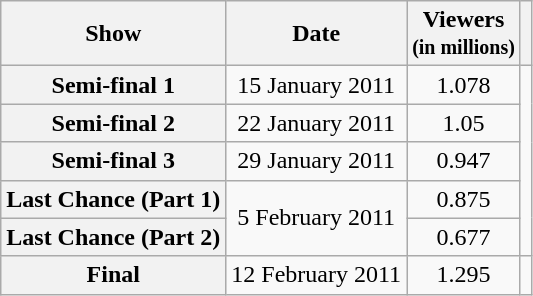<table class="wikitable plainrowheaders sortable" style="text-align:center">
<tr>
<th>Show</th>
<th>Date</th>
<th>Viewers<br><small>(in millions)</small></th>
<th></th>
</tr>
<tr>
<th scope="row">Semi-final 1</th>
<td>15 January 2011</td>
<td>1.078</td>
<td rowspan="5"></td>
</tr>
<tr>
<th scope="row">Semi-final 2</th>
<td>22 January 2011</td>
<td>1.05</td>
</tr>
<tr>
<th scope="row">Semi-final 3</th>
<td>29 January 2011</td>
<td>0.947</td>
</tr>
<tr>
<th scope="row">Last Chance (Part 1)</th>
<td rowspan="2">5 February 2011</td>
<td>0.875</td>
</tr>
<tr>
<th scope="row">Last Chance (Part 2)</th>
<td>0.677</td>
</tr>
<tr>
<th scope="row">Final</th>
<td>12 February 2011</td>
<td>1.295</td>
<td></td>
</tr>
</table>
